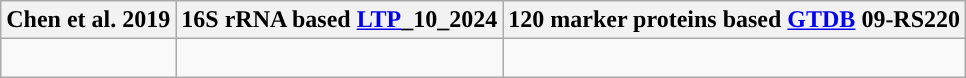<table class="wikitable">
<tr>
<th colspan=1>Chen  et al. 2019</th>
<th colspan=1>16S rRNA based <a href='#'>LTP</a>_10_2024</th>
<th colspan=1>120 marker proteins based <a href='#'>GTDB</a> 09-RS220</th>
</tr>
<tr>
<td style="vertical-align:top"><br></td>
<td><br></td>
<td><br></td>
</tr>
</table>
